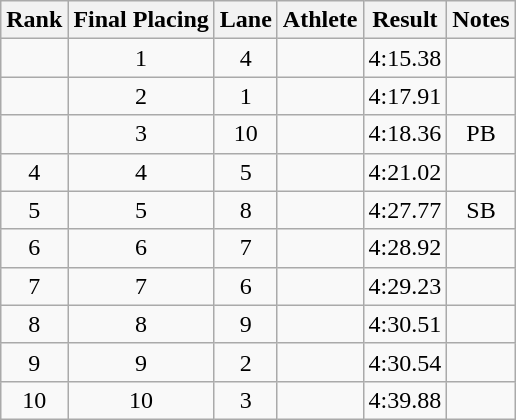<table class="wikitable sortable" style="text-align:center">
<tr>
<th>Rank</th>
<th>Final Placing</th>
<th>Lane</th>
<th>Athlete</th>
<th>Result</th>
<th>Notes</th>
</tr>
<tr>
<td></td>
<td>1</td>
<td>4</td>
<td align=left></td>
<td>4:15.38</td>
<td></td>
</tr>
<tr>
<td></td>
<td>2</td>
<td>1</td>
<td align=left></td>
<td>4:17.91</td>
<td></td>
</tr>
<tr>
<td></td>
<td>3</td>
<td>10</td>
<td align=left></td>
<td>4:18.36</td>
<td>PB</td>
</tr>
<tr>
<td>4</td>
<td>4</td>
<td>5</td>
<td align=left></td>
<td>4:21.02</td>
<td></td>
</tr>
<tr>
<td>5</td>
<td>5</td>
<td>8</td>
<td align=left></td>
<td>4:27.77</td>
<td>SB</td>
</tr>
<tr>
<td>6</td>
<td>6</td>
<td>7</td>
<td align=left></td>
<td>4:28.92</td>
<td></td>
</tr>
<tr>
<td>7</td>
<td>7</td>
<td>6</td>
<td align=left></td>
<td>4:29.23</td>
<td></td>
</tr>
<tr>
<td>8</td>
<td>8</td>
<td>9</td>
<td align=left></td>
<td>4:30.51</td>
<td></td>
</tr>
<tr>
<td>9</td>
<td>9</td>
<td>2</td>
<td align=left></td>
<td>4:30.54</td>
<td></td>
</tr>
<tr>
<td>10</td>
<td>10</td>
<td>3</td>
<td align=left></td>
<td>4:39.88</td>
<td></td>
</tr>
</table>
